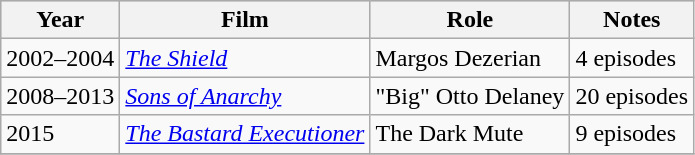<table class="wikitable">
<tr style="background:#ccc; text-align:center;">
<th>Year</th>
<th>Film</th>
<th>Role</th>
<th>Notes</th>
</tr>
<tr>
<td>2002–2004</td>
<td><em><a href='#'>The Shield</a></em></td>
<td>Margos Dezerian</td>
<td>4 episodes</td>
</tr>
<tr>
<td>2008–2013</td>
<td><em><a href='#'>Sons of Anarchy</a></em></td>
<td>"Big" Otto Delaney</td>
<td>20 episodes</td>
</tr>
<tr>
<td>2015</td>
<td><em><a href='#'>The Bastard Executioner</a></em></td>
<td>The Dark Mute</td>
<td>9 episodes</td>
</tr>
<tr>
</tr>
</table>
